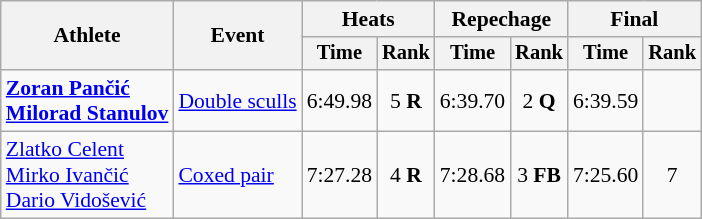<table class="wikitable" style="font-size:90%">
<tr>
<th rowspan=2>Athlete</th>
<th rowspan=2>Event</th>
<th colspan=2>Heats</th>
<th colspan=2>Repechage</th>
<th colspan=2>Final</th>
</tr>
<tr style="font-size:95%">
<th>Time</th>
<th>Rank</th>
<th>Time</th>
<th>Rank</th>
<th>Time</th>
<th>Rank</th>
</tr>
<tr align=center>
<td align=left><strong><a href='#'>Zoran Pančić</a><br><a href='#'>Milorad Stanulov</a></strong></td>
<td align=left><a href='#'>Double sculls</a></td>
<td>6:49.98</td>
<td>5 <strong>R</strong></td>
<td>6:39.70</td>
<td>2 <strong>Q</strong></td>
<td>6:39.59</td>
<td></td>
</tr>
<tr align=center>
<td align=left><a href='#'>Zlatko Celent</a><br><a href='#'>Mirko Ivančić</a><br><a href='#'>Dario Vidošević</a></td>
<td align=left><a href='#'>Coxed pair</a></td>
<td>7:27.28</td>
<td>4 <strong>R</strong></td>
<td>7:28.68</td>
<td>3 <strong>FB</strong></td>
<td>7:25.60</td>
<td>7</td>
</tr>
</table>
